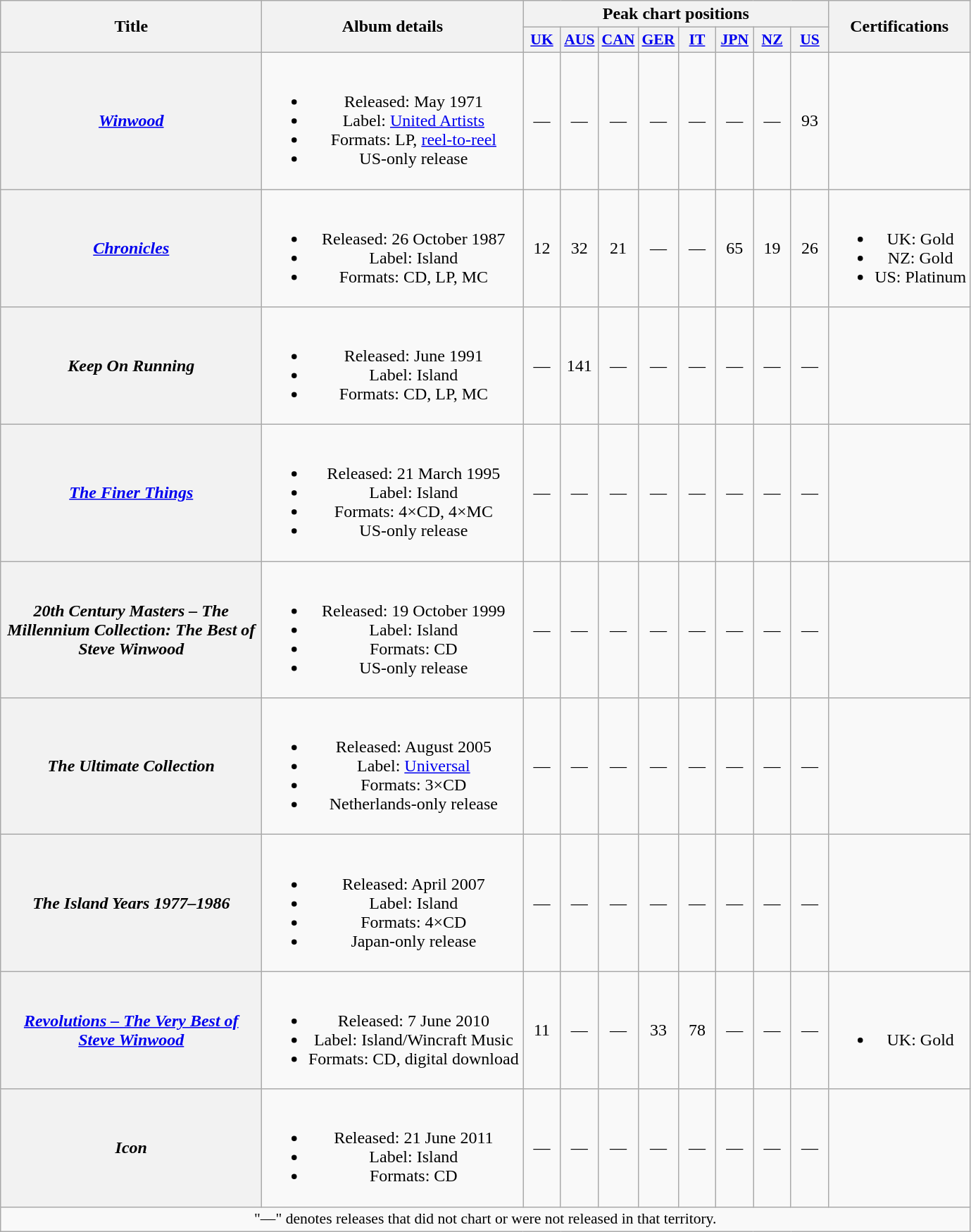<table class="wikitable plainrowheaders" style="text-align:center;">
<tr>
<th rowspan="2" scope="col" style="width:15em;">Title</th>
<th rowspan="2" scope="col" style="width:15em;">Album details</th>
<th colspan="8">Peak chart positions</th>
<th rowspan="2">Certifications</th>
</tr>
<tr>
<th scope="col" style="width:2em;font-size:90%;"><a href='#'>UK</a><br></th>
<th scope="col" style="width:2em;font-size:90%;"><a href='#'>AUS</a><br></th>
<th scope="col" style="width:2em;font-size:90%;"><a href='#'>CAN</a><br></th>
<th scope="col" style="width:2em;font-size:90%;"><a href='#'>GER</a><br></th>
<th scope="col" style="width:2em;font-size:90%;"><a href='#'>IT</a><br></th>
<th scope="col" style="width:2em;font-size:90%;"><a href='#'>JPN</a><br></th>
<th scope="col" style="width:2em;font-size:90%;"><a href='#'>NZ</a><br></th>
<th scope="col" style="width:2em;font-size:90%;"><a href='#'>US</a><br></th>
</tr>
<tr>
<th scope="row"><em><a href='#'>Winwood</a></em></th>
<td><br><ul><li>Released: May 1971</li><li>Label: <a href='#'>United Artists</a></li><li>Formats: LP, <a href='#'>reel-to-reel</a></li><li>US-only release</li></ul></td>
<td>—</td>
<td>—</td>
<td>—</td>
<td>—</td>
<td>—</td>
<td>—</td>
<td>—</td>
<td>93</td>
<td></td>
</tr>
<tr>
<th scope="row"><em><a href='#'>Chronicles</a></em></th>
<td><br><ul><li>Released: 26 October 1987</li><li>Label: Island</li><li>Formats: CD, LP, MC</li></ul></td>
<td>12</td>
<td>32</td>
<td>21</td>
<td>—</td>
<td>—</td>
<td>65</td>
<td>19</td>
<td>26</td>
<td><br><ul><li>UK: Gold</li><li>NZ: Gold</li><li>US: Platinum</li></ul></td>
</tr>
<tr>
<th scope="row"><em>Keep On Running</em></th>
<td><br><ul><li>Released: June 1991</li><li>Label: Island</li><li>Formats: CD, LP, MC</li></ul></td>
<td>—</td>
<td>141</td>
<td>—</td>
<td>—</td>
<td>—</td>
<td>—</td>
<td>—</td>
<td>—</td>
<td></td>
</tr>
<tr>
<th scope="row"><em><a href='#'>The Finer Things</a></em></th>
<td><br><ul><li>Released: 21 March 1995</li><li>Label: Island</li><li>Formats: 4×CD, 4×MC</li><li>US-only release</li></ul></td>
<td>—</td>
<td>—</td>
<td>—</td>
<td>—</td>
<td>—</td>
<td>—</td>
<td>—</td>
<td>—</td>
<td></td>
</tr>
<tr>
<th scope="row"><em>20th Century Masters – The Millennium Collection: The Best of Steve Winwood</em></th>
<td><br><ul><li>Released: 19 October 1999</li><li>Label: Island</li><li>Formats: CD</li><li>US-only release</li></ul></td>
<td>—</td>
<td>—</td>
<td>—</td>
<td>—</td>
<td>—</td>
<td>—</td>
<td>—</td>
<td>—</td>
<td></td>
</tr>
<tr>
<th scope="row"><em>The Ultimate Collection</em></th>
<td><br><ul><li>Released: August 2005</li><li>Label: <a href='#'>Universal</a></li><li>Formats: 3×CD</li><li>Netherlands-only release</li></ul></td>
<td>—</td>
<td>—</td>
<td>—</td>
<td>—</td>
<td>—</td>
<td>—</td>
<td>—</td>
<td>—</td>
<td></td>
</tr>
<tr>
<th scope="row"><em>The Island Years 1977–1986</em></th>
<td><br><ul><li>Released: April 2007</li><li>Label: Island</li><li>Formats: 4×CD</li><li>Japan-only release</li></ul></td>
<td>—</td>
<td>—</td>
<td>—</td>
<td>—</td>
<td>—</td>
<td>—</td>
<td>—</td>
<td>—</td>
<td></td>
</tr>
<tr>
<th scope="row"><em><a href='#'>Revolutions – The Very Best of Steve Winwood</a></em></th>
<td><br><ul><li>Released: 7 June 2010</li><li>Label: Island/Wincraft Music</li><li>Formats: CD, digital download</li></ul></td>
<td>11</td>
<td>—</td>
<td>—</td>
<td>33</td>
<td>78</td>
<td>—</td>
<td>—</td>
<td>—</td>
<td><br><ul><li>UK: Gold</li></ul></td>
</tr>
<tr>
<th scope="row"><em>Icon</em></th>
<td><br><ul><li>Released: 21 June 2011</li><li>Label: Island</li><li>Formats: CD</li></ul></td>
<td>—</td>
<td>—</td>
<td>—</td>
<td>—</td>
<td>—</td>
<td>—</td>
<td>—</td>
<td>—</td>
<td></td>
</tr>
<tr>
<td colspan="11" style="font-size:90%">"—" denotes releases that did not chart or were not released in that territory.</td>
</tr>
</table>
